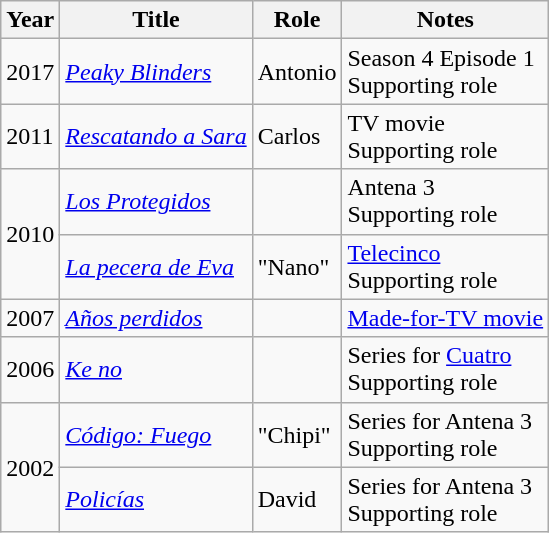<table class="wikitable">
<tr>
<th>Year</th>
<th>Title</th>
<th>Role</th>
<th>Notes</th>
</tr>
<tr>
<td>2017</td>
<td><em><a href='#'>Peaky Blinders</a></em></td>
<td>Antonio</td>
<td>Season 4 Episode 1<br>Supporting role</td>
</tr>
<tr>
<td>2011</td>
<td><em><a href='#'>Rescatando a Sara</a></em></td>
<td>Carlos</td>
<td>TV movie<br>Supporting role</td>
</tr>
<tr>
<td rowspan="2">2010</td>
<td><em><a href='#'>Los Protegidos</a></em></td>
<td></td>
<td>Antena 3<br>Supporting role</td>
</tr>
<tr>
<td><em><a href='#'>La pecera de Eva</a></em></td>
<td>"Nano"</td>
<td><a href='#'>Telecinco</a><br>Supporting role</td>
</tr>
<tr>
<td>2007</td>
<td><em><a href='#'>Años perdidos</a></em></td>
<td></td>
<td><a href='#'>Made-for-TV movie</a></td>
</tr>
<tr>
<td>2006</td>
<td><em><a href='#'>Ke no</a></em></td>
<td></td>
<td>Series for <a href='#'>Cuatro</a><br>Supporting role</td>
</tr>
<tr>
<td rowspan = "2">2002</td>
<td><em><a href='#'>Código: Fuego</a></em></td>
<td>"Chipi"</td>
<td>Series for Antena 3<br>Supporting role</td>
</tr>
<tr>
<td><em><a href='#'>Policías</a></em></td>
<td>David</td>
<td>Series for Antena 3<br>Supporting role</td>
</tr>
</table>
